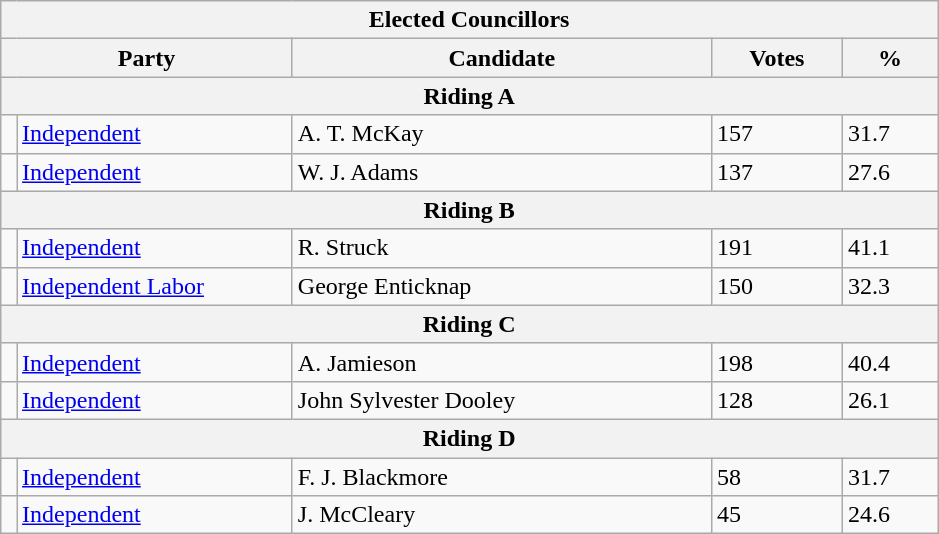<table class=wikitable>
<tr>
<th colspan=5>Elected Councillors</th>
</tr>
<tr>
<th scope="col" colspan="2" style="width: 187px">Party</th>
<th scope="col" style="width: 17em">Candidate</th>
<th scope="col" style="width: 5em">Votes</th>
<th scope="col" style="width: 3.5em">%</th>
</tr>
<tr>
<th colspan=5>Riding A</th>
</tr>
<tr>
<td bgcolor=></td>
<td><a href='#'>Independent</a></td>
<td>A. T. McKay</td>
<td>157</td>
<td>31.7</td>
</tr>
<tr>
<td bgcolor=></td>
<td><a href='#'>Independent</a></td>
<td>W. J. Adams</td>
<td>137</td>
<td>27.6</td>
</tr>
<tr>
<th colspan=5>Riding B</th>
</tr>
<tr>
<td bgcolor=></td>
<td><a href='#'>Independent</a></td>
<td>R. Struck</td>
<td>191</td>
<td>41.1</td>
</tr>
<tr>
<td bgcolor=></td>
<td><a href='#'>Independent Labor</a></td>
<td>George Enticknap</td>
<td>150</td>
<td>32.3</td>
</tr>
<tr>
<th colspan=5>Riding C</th>
</tr>
<tr>
<td bgcolor=></td>
<td><a href='#'>Independent</a></td>
<td>A. Jamieson</td>
<td>198</td>
<td>40.4</td>
</tr>
<tr>
<td bgcolor=></td>
<td><a href='#'>Independent</a></td>
<td>John Sylvester Dooley</td>
<td>128</td>
<td>26.1</td>
</tr>
<tr>
<th colspan=5>Riding D</th>
</tr>
<tr>
<td bgcolor=></td>
<td><a href='#'>Independent</a></td>
<td>F. J. Blackmore</td>
<td>58</td>
<td>31.7</td>
</tr>
<tr>
<td bgcolor=></td>
<td><a href='#'>Independent</a></td>
<td>J. McCleary</td>
<td>45</td>
<td>24.6</td>
</tr>
</table>
